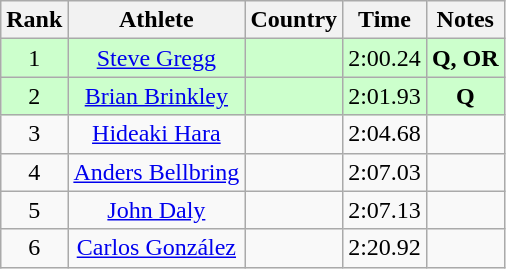<table class="wikitable sortable" style="text-align:center">
<tr>
<th>Rank</th>
<th>Athlete</th>
<th>Country</th>
<th>Time</th>
<th>Notes</th>
</tr>
<tr bgcolor=ccffcc>
<td>1</td>
<td><a href='#'>Steve Gregg</a></td>
<td align=left></td>
<td>2:00.24</td>
<td><strong>Q, OR </strong></td>
</tr>
<tr bgcolor=ccffcc>
<td>2</td>
<td><a href='#'>Brian Brinkley</a></td>
<td align=left></td>
<td>2:01.93</td>
<td><strong>Q </strong></td>
</tr>
<tr>
<td>3</td>
<td><a href='#'>Hideaki Hara</a></td>
<td align=left></td>
<td>2:04.68</td>
<td><strong> </strong></td>
</tr>
<tr>
<td>4</td>
<td><a href='#'>Anders Bellbring</a></td>
<td align=left></td>
<td>2:07.03</td>
<td><strong> </strong></td>
</tr>
<tr>
<td>5</td>
<td><a href='#'>John Daly</a></td>
<td align=left></td>
<td>2:07.13</td>
<td><strong> </strong></td>
</tr>
<tr>
<td>6</td>
<td><a href='#'>Carlos González</a></td>
<td align=left></td>
<td>2:20.92</td>
<td><strong> </strong></td>
</tr>
</table>
